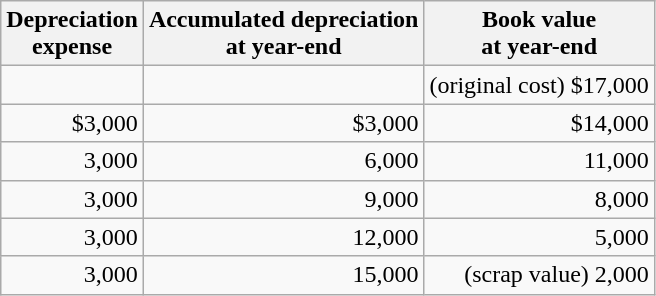<table class="wikitable">
<tr>
<th>Depreciation<br>expense</th>
<th>Accumulated depreciation<br>at year-end</th>
<th>Book value<br>at year-end</th>
</tr>
<tr valign=top align=right>
<td></td>
<td></td>
<td>(original cost) $17,000<br></td>
</tr>
<tr valign=top align=right>
<td>$3,000</td>
<td>$3,000</td>
<td>$14,000</td>
</tr>
<tr valign=top align=right>
<td>3,000</td>
<td>6,000</td>
<td>11,000</td>
</tr>
<tr valign=top align=right>
<td>3,000</td>
<td>9,000</td>
<td>8,000</td>
</tr>
<tr valign=top align=right>
<td>3,000</td>
<td>12,000</td>
<td>5,000</td>
</tr>
<tr valign=top align=right>
<td>3,000</td>
<td>15,000</td>
<td>(scrap value) 2,000<br></td>
</tr>
</table>
